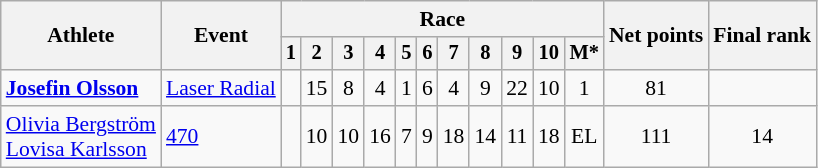<table class="wikitable" style="font-size:90%">
<tr>
<th rowspan="2">Athlete</th>
<th rowspan="2">Event</th>
<th colspan=11>Race</th>
<th rowspan=2>Net points</th>
<th rowspan=2>Final rank</th>
</tr>
<tr style="font-size:95%">
<th>1</th>
<th>2</th>
<th>3</th>
<th>4</th>
<th>5</th>
<th>6</th>
<th>7</th>
<th>8</th>
<th>9</th>
<th>10</th>
<th>M*</th>
</tr>
<tr align=center>
<td align=left><strong><a href='#'>Josefin Olsson</a></strong></td>
<td align=left><a href='#'>Laser Radial</a></td>
<td></td>
<td>15</td>
<td>8</td>
<td>4</td>
<td>1</td>
<td>6</td>
<td>4</td>
<td>9</td>
<td>22</td>
<td>10</td>
<td>1</td>
<td>81</td>
<td></td>
</tr>
<tr align=center>
<td align=left><a href='#'>Olivia Bergström</a><br><a href='#'>Lovisa Karlsson</a></td>
<td align=left><a href='#'>470</a></td>
<td></td>
<td>10</td>
<td>10</td>
<td>16</td>
<td>7</td>
<td>9</td>
<td>18</td>
<td>14</td>
<td>11</td>
<td>18</td>
<td>EL</td>
<td>111</td>
<td>14</td>
</tr>
</table>
